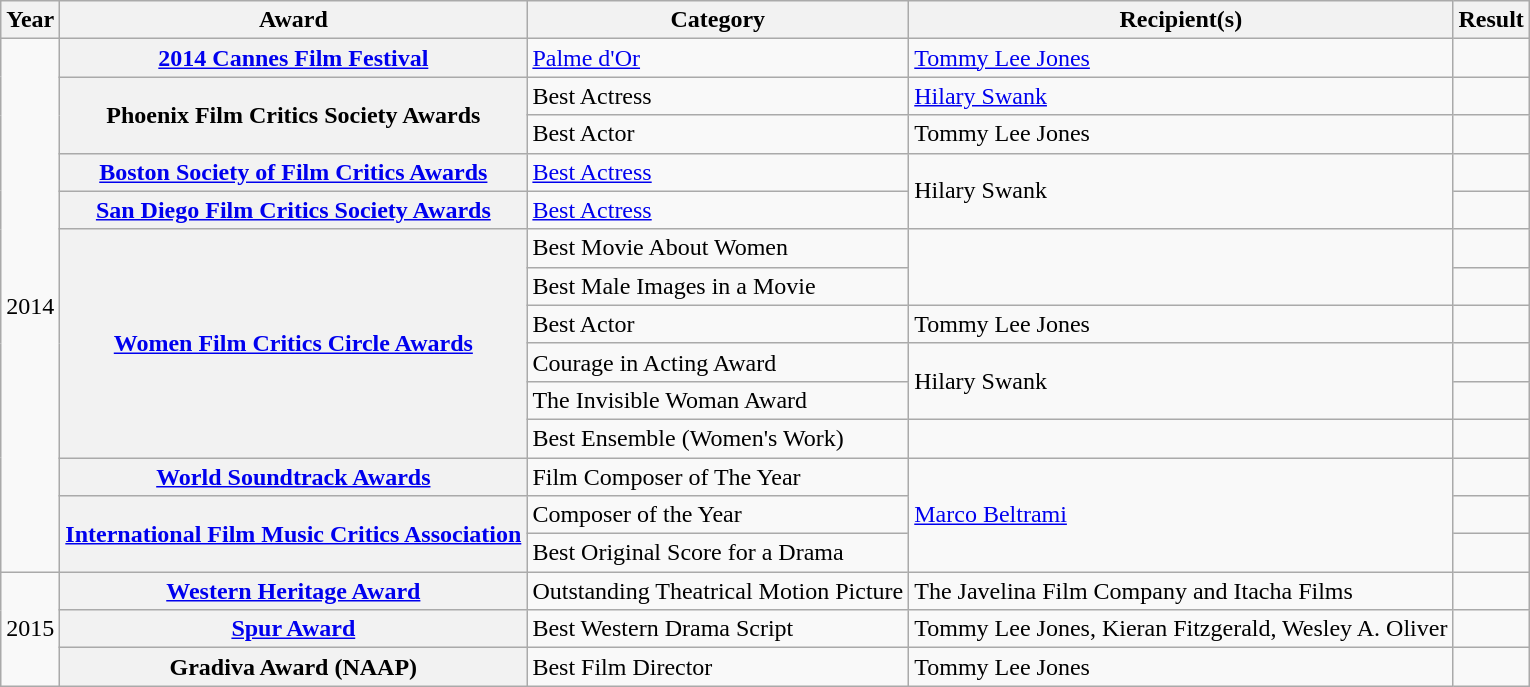<table class="wikitable sortable">
<tr>
<th>Year</th>
<th>Award</th>
<th>Category</th>
<th>Recipient(s)</th>
<th>Result</th>
</tr>
<tr>
<td rowspan="14">2014</td>
<th><a href='#'>2014 Cannes Film Festival</a></th>
<td><a href='#'>Palme d'Or</a></td>
<td><a href='#'>Tommy Lee Jones</a></td>
<td></td>
</tr>
<tr>
<th rowspan=2>Phoenix Film Critics Society Awards</th>
<td>Best Actress</td>
<td><a href='#'>Hilary Swank</a></td>
<td></td>
</tr>
<tr>
<td>Best Actor</td>
<td>Tommy Lee Jones</td>
<td></td>
</tr>
<tr>
<th><a href='#'>Boston Society of Film Critics Awards</a></th>
<td><a href='#'>Best Actress</a></td>
<td rowspan="2">Hilary Swank</td>
<td></td>
</tr>
<tr>
<th><a href='#'>San Diego Film Critics Society Awards</a></th>
<td><a href='#'>Best Actress</a></td>
<td></td>
</tr>
<tr>
<th rowspan=6><a href='#'>Women Film Critics Circle Awards</a></th>
<td>Best Movie About Women</td>
<td rowspan="2"></td>
<td></td>
</tr>
<tr>
<td>Best Male Images in a Movie</td>
<td></td>
</tr>
<tr>
<td>Best Actor</td>
<td>Tommy Lee Jones</td>
<td></td>
</tr>
<tr>
<td>Courage in Acting Award</td>
<td rowspan="2">Hilary Swank</td>
<td></td>
</tr>
<tr>
<td>The Invisible Woman Award</td>
<td></td>
</tr>
<tr>
<td>Best Ensemble (Women's Work)</td>
<td></td>
<td></td>
</tr>
<tr>
<th><a href='#'>World Soundtrack Awards</a></th>
<td>Film Composer of The Year</td>
<td rowspan="3"><a href='#'>Marco Beltrami</a></td>
<td></td>
</tr>
<tr>
<th rowspan=2><a href='#'>International Film Music Critics Association</a></th>
<td>Composer of the Year</td>
<td></td>
</tr>
<tr>
<td>Best Original Score for a Drama</td>
<td></td>
</tr>
<tr>
<td rowspan="3">2015</td>
<th><a href='#'>Western Heritage Award</a></th>
<td>Outstanding Theatrical Motion Picture</td>
<td>The Javelina Film Company and Itacha Films</td>
<td></td>
</tr>
<tr>
<th><a href='#'>Spur Award</a></th>
<td>Best Western Drama Script</td>
<td>Tommy Lee Jones, Kieran Fitzgerald, Wesley A. Oliver</td>
<td></td>
</tr>
<tr>
<th>Gradiva Award (NAAP)</th>
<td>Best Film Director</td>
<td>Tommy Lee Jones</td>
<td></td>
</tr>
</table>
